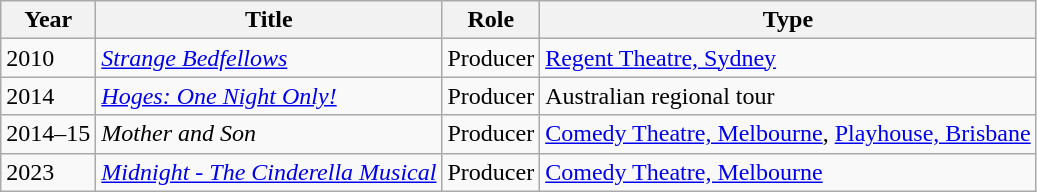<table class="wikitable">
<tr>
<th>Year</th>
<th>Title</th>
<th>Role</th>
<th>Type</th>
</tr>
<tr>
<td>2010</td>
<td><em><a href='#'>Strange Bedfellows</a></em></td>
<td>Producer</td>
<td><a href='#'>Regent Theatre, Sydney</a></td>
</tr>
<tr>
<td>2014</td>
<td><em><a href='#'>Hoges: One Night Only!</a></em></td>
<td>Producer</td>
<td>Australian regional tour</td>
</tr>
<tr>
<td>2014–15</td>
<td><em>Mother and Son</em></td>
<td>Producer</td>
<td><a href='#'>Comedy Theatre, Melbourne</a>, <a href='#'>Playhouse, Brisbane</a></td>
</tr>
<tr>
<td>2023</td>
<td><em><a href='#'>Midnight - The Cinderella Musical</a></em></td>
<td>Producer</td>
<td><a href='#'>Comedy Theatre, Melbourne</a></td>
</tr>
</table>
